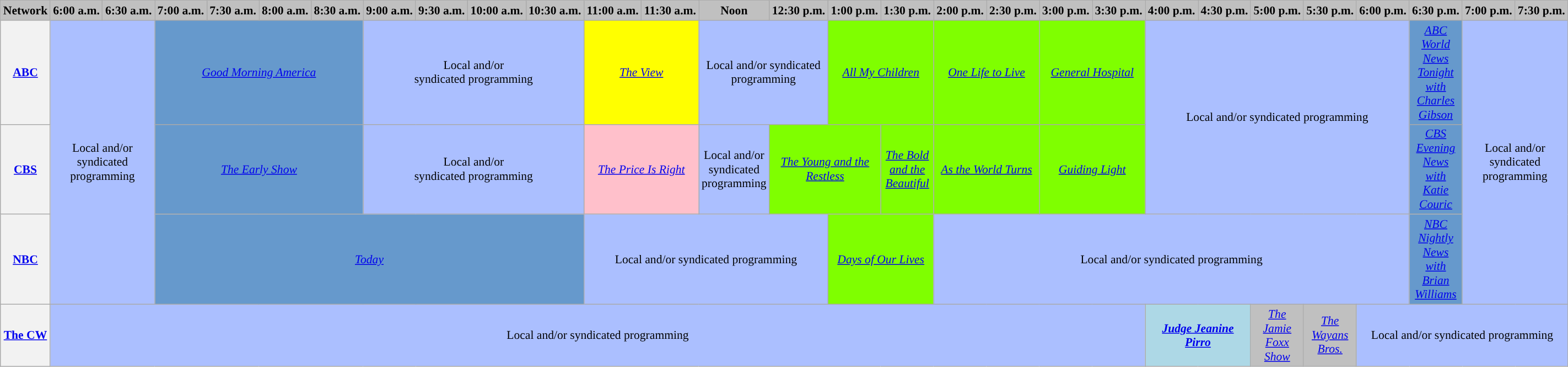<table class="wikitable sortable" style="width:100%;margin-right:0;font-size:90%;text-align:center">
<tr>
<th style="background:#C0C0C0; width:1.5%; text-align:center;">Network</th>
<th width="4%" style="background:#C0C0C0; text-align:center;">6:00 a.m.</th>
<th width="4%" style="background:#C0C0C0; text-align:center;">6:30 a.m.</th>
<th width="4%" style="background:#C0C0C0; text-align:center;">7:00 a.m.</th>
<th width="4%" style="background:#C0C0C0; text-align:center;">7:30 a.m.</th>
<th width="4%" style="background:#C0C0C0; text-align:center;">8:00 a.m.</th>
<th width="4%" style="background:#C0C0C0; text-align:center;">8:30 a.m.</th>
<th width="4%" style="background:#C0C0C0; text-align:center;">9:00 a.m.</th>
<th width="4%" style="background:#C0C0C0; text-align:center;">9:30 a.m.</th>
<th width="4%" style="background:#C0C0C0; text-align:center;">10:00 a.m.</th>
<th width="4%" style="background:#C0C0C0; text-align:center;">10:30 a.m.</th>
<th width="4%" style="background:#C0C0C0; text-align:center;">11:00 a.m.</th>
<th width="4%" style="background:#C0C0C0; text-align:center;">11:30 a.m.</th>
<th width="4%" style="background:#C0C0C0; text-align:center;">Noon</th>
<th width="4%" style="background:#C0C0C0; text-align:center;">12:30 p.m.</th>
<th width="4%" style="background:#C0C0C0; text-align:center;">1:00 p.m.</th>
<th width="4%" style="background:#C0C0C0; text-align:center;">1:30 p.m.</th>
<th width="4%" style="background:#C0C0C0; text-align:center;">2:00 p.m.</th>
<th width="4%" style="background:#C0C0C0; text-align:center;">2:30 p.m.</th>
<th width="4%" style="background:#C0C0C0; text-align:center;">3:00 p.m.</th>
<th width="4%" style="background:#C0C0C0; text-align:center;">3:30 p.m.</th>
<th width="4%" style="background:#C0C0C0; text-align:center;">4:00 p.m.</th>
<th width="4%" style="background:#C0C0C0; text-align:center;">4:30 p.m.</th>
<th width="4%" style="background:#C0C0C0; text-align:center;">5:00 p.m.</th>
<th width="4%" style="background:#C0C0C0; text-align:center;">5:30 p.m.</th>
<th width="4%" style="background:#C0C0C0; text-align:center;">6:00 p.m.</th>
<th width="4%" style="background:#C0C0C0; text-align:center;">6:30 p.m.</th>
<th width="4%" style="background:#C0C0C0; text-align:center;">7:00 p.m.</th>
<th width="4%" style="background:#C0C0C0; text-align:center;">7:30 p.m.</th>
</tr>
<tr>
<th><a href='#'>ABC</a></th>
<td colspan="2" rowspan="3" style="background:#abbfff;">Local and/or syndicated programming</td>
<td colspan="4" style="background: #6699CC;"><em><a href='#'>Good Morning America</a></em></td>
<td colspan="4" style="background:#abbfff;">Local and/or<br>syndicated programming</td>
<td colspan="2" style="background:#ffff00;"><em><a href='#'>The View</a></em></td>
<td colspan="2" style="background:#abbfff;">Local and/or syndicated programming</td>
<td colspan="2" style="background:chartreuse"><em><a href='#'>All My Children</a></em></td>
<td colspan="2" style="background:chartreuse"><em><a href='#'>One Life to Live</a></em></td>
<td colspan="2" style="background: chartreuse"><em><a href='#'>General Hospital</a></em></td>
<td colspan="5" rowspan="2" style="background:#abbfff;">Local and/or syndicated programming</td>
<td style="background: #6699CC"><em><a href='#'>ABC World News Tonight with Charles Gibson</a></em></td>
<td colspan="2" rowspan="3" style="background:#abbfff;">Local and/or syndicated programming</td>
</tr>
<tr>
<th><a href='#'>CBS</a></th>
<td colspan="4" style="background: #6699CC;"><em><a href='#'>The Early Show</a></em></td>
<td colspan="4" style="background:#abbfff;">Local and/or<br>syndicated programming</td>
<td colspan="2" style="background:#ffc0cb;"><em><a href='#'>The Price Is Right</a></em></td>
<td style="background:#abbfff;">Local and/or syndicated programming</td>
<td colspan="2" style="background:chartreuse"><em><a href='#'>The Young and the Restless</a></em></td>
<td style="background:chartreuse"><em><a href='#'>The Bold and the Beautiful</a></em></td>
<td colspan="2" style="background:chartreuse"><em><a href='#'>As the World Turns</a></em></td>
<td colspan="2" style="background:chartreuse"><em><a href='#'>Guiding Light</a></em></td>
<td style="background: #6699CC;"><em><a href='#'>CBS Evening News with Katie Couric</a></em></td>
</tr>
<tr>
<th><a href='#'>NBC</a></th>
<td colspan="8" style="background: #6699CC;"><em><a href='#'>Today</a></em></td>
<td colspan="4" style="background:#abbfff;">Local and/or syndicated programming</td>
<td colspan="2" style="background: chartreuse"><em><a href='#'>Days of Our Lives</a></em></td>
<td colspan="9" style="background:#abbfff;">Local and/or syndicated programming</td>
<td style="background: #6699CC;"><em><a href='#'>NBC Nightly News with Brian Williams</a></em></td>
</tr>
<tr>
<th><a href='#'>The CW</a></th>
<td colspan="20" style="background:#abbfff;">Local and/or syndicated programming</td>
<td bgcolor="lightblue" colspan="2"><strong><em><a href='#'>Judge Jeanine Pirro</a></em></strong></td>
<td style="background:#C0C0C0;"><em><a href='#'>The Jamie Foxx Show</a></em> </td>
<td style="background:#C0C0C0;"><em><a href='#'>The Wayans Bros.</a></em> </td>
<td colspan="4" style="background:#abbfff;">Local and/or syndicated programming</td>
</tr>
</table>
